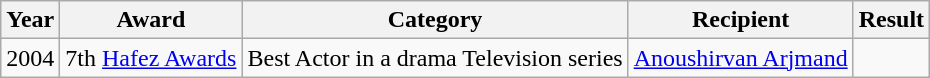<table class="wikitable sortable">
<tr>
<th>Year</th>
<th>Award</th>
<th>Category</th>
<th>Recipient</th>
<th>Result</th>
</tr>
<tr>
<td>2004</td>
<td>7th <a href='#'>Hafez Awards</a></td>
<td>Best Actor in a drama Television series</td>
<td><a href='#'>Anoushirvan Arjmand</a></td>
<td></td>
</tr>
</table>
